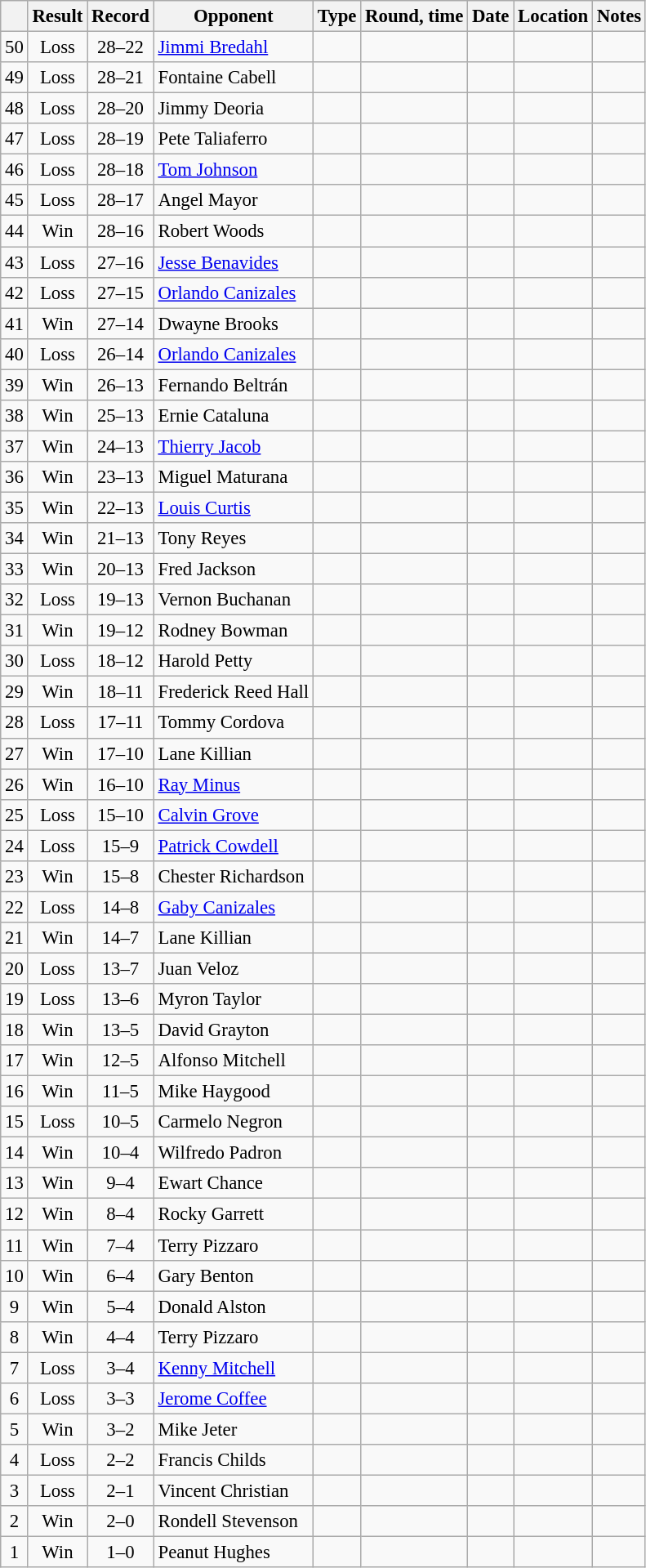<table class="wikitable" style="text-align:center; font-size:95%">
<tr>
<th></th>
<th>Result</th>
<th>Record</th>
<th>Opponent</th>
<th>Type</th>
<th>Round, time</th>
<th>Date</th>
<th>Location</th>
<th>Notes</th>
</tr>
<tr>
<td>50</td>
<td>Loss</td>
<td>28–22</td>
<td align=left><a href='#'>Jimmi Bredahl</a></td>
<td></td>
<td></td>
<td></td>
<td align=left></td>
<td align=left></td>
</tr>
<tr>
<td>49</td>
<td>Loss</td>
<td>28–21</td>
<td align=left>Fontaine Cabell</td>
<td></td>
<td></td>
<td></td>
<td align=left></td>
<td align=left></td>
</tr>
<tr>
<td>48</td>
<td>Loss</td>
<td>28–20</td>
<td align=left>Jimmy Deoria</td>
<td></td>
<td></td>
<td></td>
<td align=left></td>
<td align=left></td>
</tr>
<tr>
<td>47</td>
<td>Loss</td>
<td>28–19</td>
<td align=left>Pete Taliaferro</td>
<td></td>
<td></td>
<td></td>
<td align=left></td>
<td align=left></td>
</tr>
<tr>
<td>46</td>
<td>Loss</td>
<td>28–18</td>
<td align=left><a href='#'>Tom Johnson</a></td>
<td></td>
<td></td>
<td></td>
<td align=left></td>
<td align=left></td>
</tr>
<tr>
<td>45</td>
<td>Loss</td>
<td>28–17</td>
<td align=left>Angel Mayor</td>
<td></td>
<td></td>
<td></td>
<td align=left></td>
<td align=left></td>
</tr>
<tr>
<td>44</td>
<td>Win</td>
<td>28–16</td>
<td align=left>Robert Woods</td>
<td></td>
<td></td>
<td></td>
<td align=left></td>
<td align=left></td>
</tr>
<tr>
<td>43</td>
<td>Loss</td>
<td>27–16</td>
<td align=left><a href='#'>Jesse Benavides</a></td>
<td></td>
<td></td>
<td></td>
<td align=left></td>
<td align=left></td>
</tr>
<tr>
<td>42</td>
<td>Loss</td>
<td>27–15</td>
<td align=left><a href='#'>Orlando Canizales</a></td>
<td></td>
<td></td>
<td></td>
<td align=left></td>
<td align=left></td>
</tr>
<tr>
<td>41</td>
<td>Win</td>
<td>27–14</td>
<td align=left>Dwayne Brooks</td>
<td></td>
<td></td>
<td></td>
<td align=left></td>
<td align=left></td>
</tr>
<tr>
<td>40</td>
<td>Loss</td>
<td>26–14</td>
<td align=left><a href='#'>Orlando Canizales</a></td>
<td></td>
<td></td>
<td></td>
<td align=left></td>
<td align=left></td>
</tr>
<tr>
<td>39</td>
<td>Win</td>
<td>26–13</td>
<td align=left>Fernando Beltrán</td>
<td></td>
<td></td>
<td></td>
<td align=left></td>
<td align=left></td>
</tr>
<tr>
<td>38</td>
<td>Win</td>
<td>25–13</td>
<td align=left>Ernie Cataluna</td>
<td></td>
<td></td>
<td></td>
<td align=left></td>
<td align=left></td>
</tr>
<tr>
<td>37</td>
<td>Win</td>
<td>24–13</td>
<td align=left><a href='#'>Thierry Jacob</a></td>
<td></td>
<td></td>
<td></td>
<td align=left></td>
<td align=left></td>
</tr>
<tr>
<td>36</td>
<td>Win</td>
<td>23–13</td>
<td align=left>Miguel Maturana</td>
<td></td>
<td></td>
<td></td>
<td align=left></td>
<td align=left></td>
</tr>
<tr>
<td>35</td>
<td>Win</td>
<td>22–13</td>
<td align=left><a href='#'>Louis Curtis</a></td>
<td></td>
<td></td>
<td></td>
<td align=left></td>
<td align=left></td>
</tr>
<tr>
<td>34</td>
<td>Win</td>
<td>21–13</td>
<td align=left>Tony Reyes</td>
<td></td>
<td></td>
<td></td>
<td align=left></td>
<td align=left></td>
</tr>
<tr>
<td>33</td>
<td>Win</td>
<td>20–13</td>
<td align=left>Fred Jackson</td>
<td></td>
<td></td>
<td></td>
<td align=left></td>
<td align=left></td>
</tr>
<tr>
<td>32</td>
<td>Loss</td>
<td>19–13</td>
<td align=left>Vernon Buchanan</td>
<td></td>
<td></td>
<td></td>
<td align=left></td>
<td align=left></td>
</tr>
<tr>
<td>31</td>
<td>Win</td>
<td>19–12</td>
<td align=left>Rodney Bowman</td>
<td></td>
<td></td>
<td></td>
<td align=left></td>
<td align=left></td>
</tr>
<tr>
<td>30</td>
<td>Loss</td>
<td>18–12</td>
<td align=left>Harold Petty</td>
<td></td>
<td></td>
<td></td>
<td align=left></td>
<td align=left></td>
</tr>
<tr>
<td>29</td>
<td>Win</td>
<td>18–11</td>
<td align=left>Frederick Reed Hall</td>
<td></td>
<td></td>
<td></td>
<td align=left></td>
<td align=left></td>
</tr>
<tr>
<td>28</td>
<td>Loss</td>
<td>17–11</td>
<td align=left>Tommy Cordova</td>
<td></td>
<td></td>
<td></td>
<td align=left></td>
<td align=left></td>
</tr>
<tr>
<td>27</td>
<td>Win</td>
<td>17–10</td>
<td align=left>Lane Killian</td>
<td></td>
<td></td>
<td></td>
<td align=left></td>
<td align=left></td>
</tr>
<tr>
<td>26</td>
<td>Win</td>
<td>16–10</td>
<td align=left><a href='#'>Ray Minus</a></td>
<td></td>
<td></td>
<td></td>
<td align=left></td>
<td align=left></td>
</tr>
<tr>
<td>25</td>
<td>Loss</td>
<td>15–10</td>
<td align=left><a href='#'>Calvin Grove</a></td>
<td></td>
<td></td>
<td></td>
<td align=left></td>
<td align=left></td>
</tr>
<tr>
<td>24</td>
<td>Loss</td>
<td>15–9</td>
<td align=left><a href='#'>Patrick Cowdell</a></td>
<td></td>
<td></td>
<td></td>
<td align=left></td>
<td align=left></td>
</tr>
<tr>
<td>23</td>
<td>Win</td>
<td>15–8</td>
<td align=left>Chester Richardson</td>
<td></td>
<td></td>
<td></td>
<td align=left></td>
<td align=left></td>
</tr>
<tr>
<td>22</td>
<td>Loss</td>
<td>14–8</td>
<td align=left><a href='#'>Gaby Canizales</a></td>
<td></td>
<td></td>
<td></td>
<td align=left></td>
<td align=left></td>
</tr>
<tr>
<td>21</td>
<td>Win</td>
<td>14–7</td>
<td align=left>Lane Killian</td>
<td></td>
<td></td>
<td></td>
<td align=left></td>
<td align=left></td>
</tr>
<tr>
<td>20</td>
<td>Loss</td>
<td>13–7</td>
<td align=left>Juan Veloz</td>
<td></td>
<td></td>
<td></td>
<td align=left></td>
<td align=left></td>
</tr>
<tr>
<td>19</td>
<td>Loss</td>
<td>13–6</td>
<td align=left>Myron Taylor</td>
<td></td>
<td></td>
<td></td>
<td align=left></td>
<td align=left></td>
</tr>
<tr>
<td>18</td>
<td>Win</td>
<td>13–5</td>
<td align=left>David Grayton</td>
<td></td>
<td></td>
<td></td>
<td align=left></td>
<td align=left></td>
</tr>
<tr>
<td>17</td>
<td>Win</td>
<td>12–5</td>
<td align=left>Alfonso Mitchell</td>
<td></td>
<td></td>
<td></td>
<td align=left></td>
<td align=left></td>
</tr>
<tr>
<td>16</td>
<td>Win</td>
<td>11–5</td>
<td align=left>Mike Haygood</td>
<td></td>
<td></td>
<td></td>
<td align=left></td>
<td align=left></td>
</tr>
<tr>
<td>15</td>
<td>Loss</td>
<td>10–5</td>
<td align=left>Carmelo Negron</td>
<td></td>
<td></td>
<td></td>
<td align=left></td>
<td align=left></td>
</tr>
<tr>
<td>14</td>
<td>Win</td>
<td>10–4</td>
<td align=left>Wilfredo Padron</td>
<td></td>
<td></td>
<td></td>
<td align=left></td>
<td align=left></td>
</tr>
<tr>
<td>13</td>
<td>Win</td>
<td>9–4</td>
<td align=left>Ewart Chance</td>
<td></td>
<td></td>
<td></td>
<td align=left></td>
<td align=left></td>
</tr>
<tr>
<td>12</td>
<td>Win</td>
<td>8–4</td>
<td align=left>Rocky Garrett</td>
<td></td>
<td></td>
<td></td>
<td align=left></td>
<td align=left></td>
</tr>
<tr>
<td>11</td>
<td>Win</td>
<td>7–4</td>
<td align=left>Terry Pizzaro</td>
<td></td>
<td></td>
<td></td>
<td align=left></td>
<td align=left></td>
</tr>
<tr>
<td>10</td>
<td>Win</td>
<td>6–4</td>
<td align=left>Gary Benton</td>
<td></td>
<td></td>
<td></td>
<td align=left></td>
<td align=left></td>
</tr>
<tr>
<td>9</td>
<td>Win</td>
<td>5–4</td>
<td align=left>Donald Alston</td>
<td></td>
<td></td>
<td></td>
<td align=left></td>
<td align=left></td>
</tr>
<tr>
<td>8</td>
<td>Win</td>
<td>4–4</td>
<td align=left>Terry Pizzaro</td>
<td></td>
<td></td>
<td></td>
<td align=left></td>
<td align=left></td>
</tr>
<tr>
<td>7</td>
<td>Loss</td>
<td>3–4</td>
<td align=left><a href='#'>Kenny Mitchell</a></td>
<td></td>
<td></td>
<td></td>
<td align=left></td>
<td align=left></td>
</tr>
<tr>
<td>6</td>
<td>Loss</td>
<td>3–3</td>
<td align=left><a href='#'>Jerome Coffee</a></td>
<td></td>
<td></td>
<td></td>
<td align=left></td>
<td align=left></td>
</tr>
<tr>
<td>5</td>
<td>Win</td>
<td>3–2</td>
<td align=left>Mike Jeter</td>
<td></td>
<td></td>
<td></td>
<td align=left></td>
<td align=left></td>
</tr>
<tr>
<td>4</td>
<td>Loss</td>
<td>2–2</td>
<td align=left>Francis Childs</td>
<td></td>
<td></td>
<td></td>
<td align=left></td>
<td align=left></td>
</tr>
<tr>
<td>3</td>
<td>Loss</td>
<td>2–1</td>
<td align=left>Vincent Christian</td>
<td></td>
<td></td>
<td></td>
<td align=left></td>
<td align=left></td>
</tr>
<tr>
<td>2</td>
<td>Win</td>
<td>2–0</td>
<td align=left>Rondell Stevenson</td>
<td></td>
<td></td>
<td></td>
<td align=left></td>
<td align=left></td>
</tr>
<tr>
<td>1</td>
<td>Win</td>
<td>1–0</td>
<td align=left>Peanut Hughes</td>
<td></td>
<td></td>
<td></td>
<td align=left></td>
<td align=left></td>
</tr>
</table>
